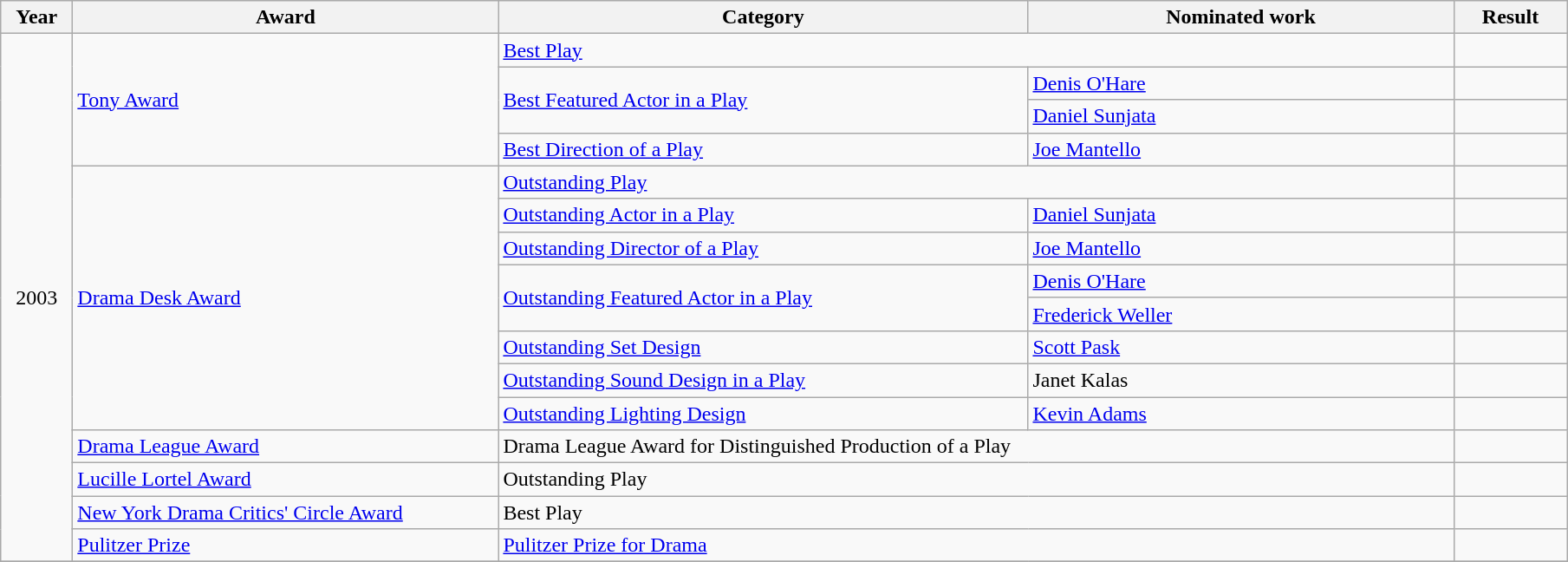<table class="wikitable">
<tr>
<th scope="col" style="width:3em;">Year</th>
<th scope="col" style="width:20em;">Award</th>
<th scope="col" style="width:25em;">Category</th>
<th scope="col" style="width:20em;">Nominated work</th>
<th scope="col" style="width:5em;">Result</th>
</tr>
<tr>
<td rowspan=16 align="center">2003</td>
<td rowspan=4><a href='#'>Tony Award</a></td>
<td colspan=2><a href='#'>Best Play</a></td>
<td></td>
</tr>
<tr>
<td rowspan=2><a href='#'>Best Featured Actor in a Play</a></td>
<td><a href='#'>Denis O'Hare</a></td>
<td></td>
</tr>
<tr>
<td><a href='#'>Daniel Sunjata</a></td>
<td></td>
</tr>
<tr>
<td><a href='#'>Best Direction of a Play</a></td>
<td><a href='#'>Joe Mantello</a></td>
<td></td>
</tr>
<tr>
<td rowspan=8><a href='#'>Drama Desk Award</a></td>
<td colspan=2><a href='#'>Outstanding Play</a></td>
<td></td>
</tr>
<tr>
<td><a href='#'>Outstanding Actor in a Play</a></td>
<td><a href='#'>Daniel Sunjata</a></td>
<td></td>
</tr>
<tr>
<td><a href='#'>Outstanding Director of a Play</a></td>
<td><a href='#'>Joe Mantello</a></td>
<td></td>
</tr>
<tr>
<td rowspan=2><a href='#'>Outstanding Featured Actor in a Play</a></td>
<td><a href='#'>Denis O'Hare</a></td>
<td></td>
</tr>
<tr>
<td><a href='#'>Frederick Weller</a></td>
<td></td>
</tr>
<tr>
<td><a href='#'>Outstanding Set Design</a></td>
<td><a href='#'>Scott Pask</a></td>
<td></td>
</tr>
<tr>
<td><a href='#'>Outstanding Sound Design in a Play</a></td>
<td>Janet Kalas</td>
<td></td>
</tr>
<tr>
<td><a href='#'>Outstanding Lighting Design</a></td>
<td><a href='#'>Kevin Adams</a></td>
<td></td>
</tr>
<tr>
<td><a href='#'>Drama League Award</a></td>
<td colspan=2>Drama League Award for Distinguished Production of a Play</td>
<td></td>
</tr>
<tr>
<td><a href='#'>Lucille Lortel Award</a></td>
<td colspan=2>Outstanding Play</td>
<td></td>
</tr>
<tr>
<td><a href='#'>New York Drama Critics' Circle Award</a></td>
<td colspan=2>Best Play</td>
<td></td>
</tr>
<tr>
<td><a href='#'>Pulitzer Prize</a></td>
<td colspan=2><a href='#'>Pulitzer Prize for Drama</a></td>
<td></td>
</tr>
<tr>
</tr>
</table>
